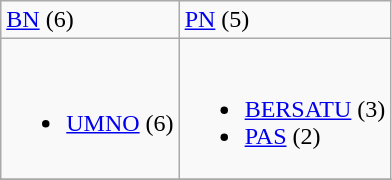<table class="wikitable">
<tr>
<td> <a href='#'>BN</a> (6)</td>
<td> <a href='#'>PN</a> (5)</td>
</tr>
<tr>
<td><br><ul><li> <a href='#'>UMNO</a> (6)</li></ul></td>
<td><br><ul><li> <a href='#'>BERSATU</a> (3)</li><li> <a href='#'>PAS</a> (2)</li></ul></td>
</tr>
<tr>
</tr>
</table>
